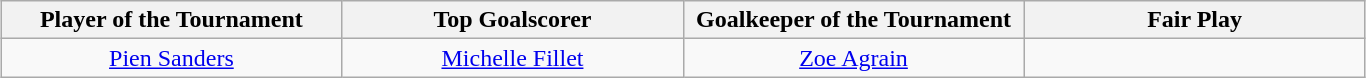<table class=wikitable style="text-align:center; margin:auto">
<tr>
<th style="width: 220px;">Player of the Tournament</th>
<th style="width: 220px;">Top Goalscorer</th>
<th style="width: 220px;">Goalkeeper of the Tournament</th>
<th style="width: 220px;">Fair Play</th>
</tr>
<tr>
<td> <a href='#'>Pien Sanders</a></td>
<td> <a href='#'>Michelle Fillet</a></td>
<td> <a href='#'>Zoe Agrain</a></td>
<td></td>
</tr>
</table>
